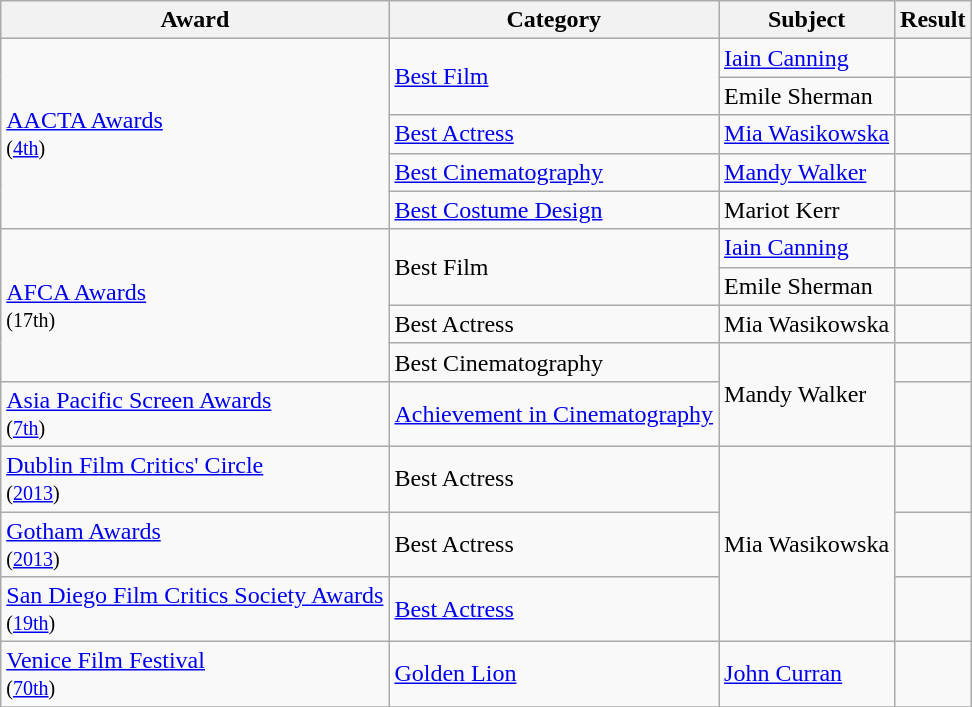<table class="wikitable">
<tr>
<th>Award</th>
<th>Category</th>
<th>Subject</th>
<th>Result</th>
</tr>
<tr>
<td rowspan=5><a href='#'>AACTA Awards</a><br><small>(<a href='#'>4th</a>)</small></td>
<td rowspan=2><a href='#'>Best Film</a></td>
<td><a href='#'>Iain Canning</a></td>
<td></td>
</tr>
<tr>
<td>Emile Sherman</td>
<td></td>
</tr>
<tr>
<td><a href='#'>Best Actress</a></td>
<td><a href='#'>Mia Wasikowska</a></td>
<td></td>
</tr>
<tr>
<td><a href='#'>Best Cinematography</a></td>
<td><a href='#'>Mandy Walker</a></td>
<td></td>
</tr>
<tr>
<td><a href='#'>Best Costume Design</a></td>
<td>Mariot Kerr</td>
<td></td>
</tr>
<tr>
<td rowspan=4><a href='#'>AFCA Awards</a><br><small>(17th)</small></td>
<td rowspan=2>Best Film</td>
<td><a href='#'>Iain Canning</a></td>
<td></td>
</tr>
<tr>
<td>Emile Sherman</td>
<td></td>
</tr>
<tr>
<td>Best Actress</td>
<td>Mia Wasikowska</td>
<td></td>
</tr>
<tr>
<td>Best Cinematography</td>
<td rowspan=2>Mandy Walker</td>
<td></td>
</tr>
<tr>
<td><a href='#'>Asia Pacific Screen Awards</a><br><small>(<a href='#'>7th</a>)</small></td>
<td><a href='#'>Achievement in Cinematography</a></td>
<td></td>
</tr>
<tr>
<td><a href='#'>Dublin Film Critics' Circle</a><br><small>(<a href='#'>2013</a>)</small></td>
<td>Best Actress</td>
<td rowspan=3>Mia Wasikowska</td>
<td></td>
</tr>
<tr>
<td><a href='#'>Gotham Awards</a><br><small>(<a href='#'>2013</a>)</small></td>
<td>Best Actress</td>
<td></td>
</tr>
<tr>
<td><a href='#'>San Diego Film Critics Society Awards</a><br><small>(<a href='#'>19th</a>)</small></td>
<td><a href='#'>Best Actress</a></td>
<td></td>
</tr>
<tr>
<td><a href='#'>Venice Film Festival</a><br><small>(<a href='#'>70th</a>)</small></td>
<td><a href='#'>Golden Lion</a></td>
<td><a href='#'>John Curran</a></td>
<td></td>
</tr>
<tr>
</tr>
</table>
